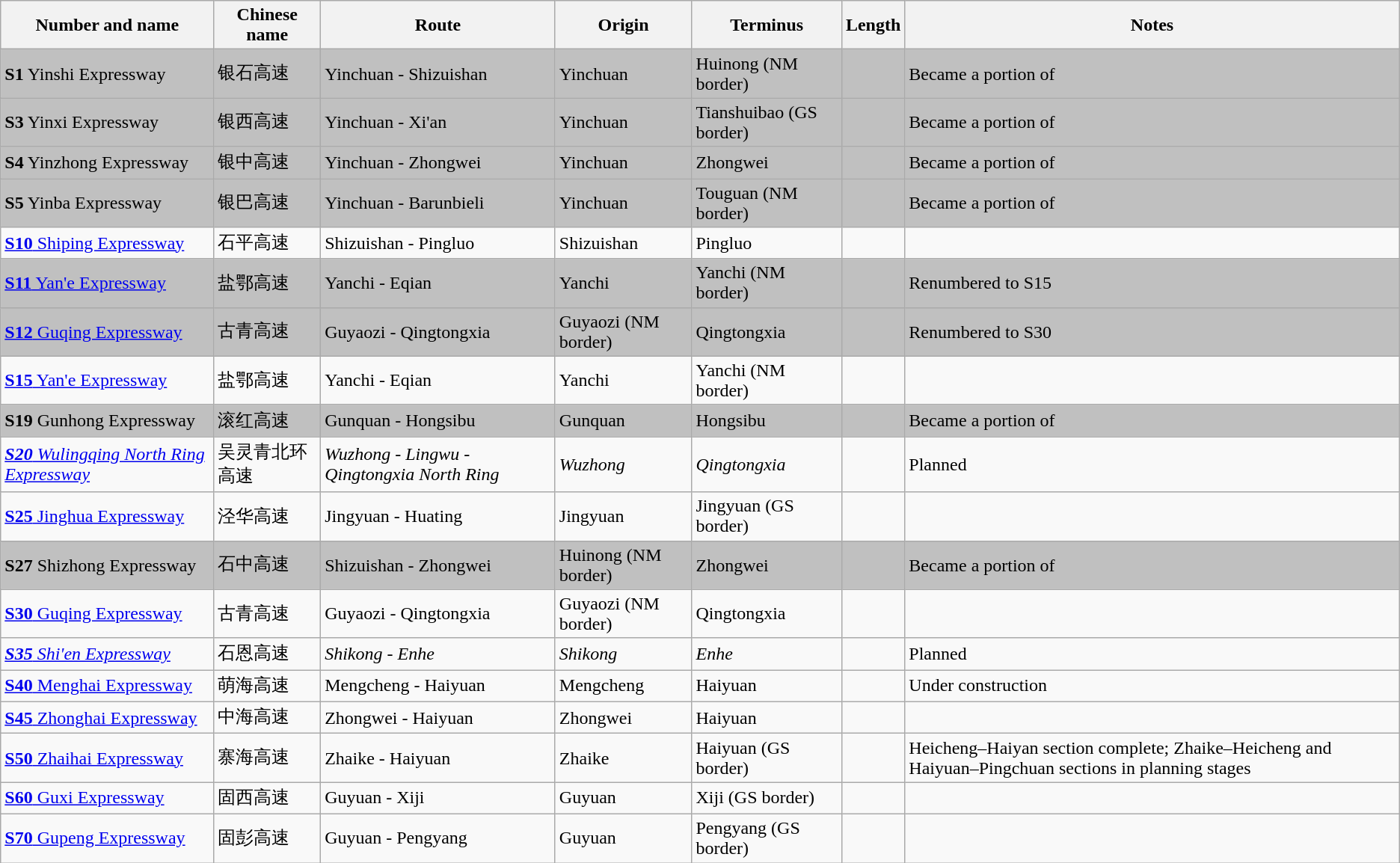<table class="wikitable collapsible">
<tr>
<th>Number and name</th>
<th>Chinese name</th>
<th>Route</th>
<th>Origin</th>
<th>Terminus</th>
<th>Length</th>
<th>Notes</th>
</tr>
<tr style="background:Silver; color:black;">
<td><strong>S1</strong> Yinshi Expressway</td>
<td>银石高速</td>
<td>Yinchuan - Shizuishan</td>
<td>Yinchuan</td>
<td>Huinong (NM border)</td>
<td></td>
<td>Became a portion of </td>
</tr>
<tr style="background:Silver; color:black;">
<td><strong>S3</strong> Yinxi Expressway</td>
<td>银西高速</td>
<td>Yinchuan - Xi'an</td>
<td>Yinchuan</td>
<td>Tianshuibao (GS border)</td>
<td></td>
<td>Became a portion of </td>
</tr>
<tr style="background:Silver; color:black;">
<td><strong>S4</strong> Yinzhong Expressway</td>
<td>银中高速</td>
<td>Yinchuan - Zhongwei</td>
<td>Yinchuan</td>
<td>Zhongwei</td>
<td></td>
<td>Became a portion of </td>
</tr>
<tr style="background:Silver; color:black;">
<td> <strong>S5</strong> Yinba Expressway</td>
<td>银巴高速</td>
<td>Yinchuan - Barunbieli</td>
<td>Yinchuan</td>
<td>Touguan (NM border)</td>
<td></td>
<td>Became a portion of </td>
</tr>
<tr>
<td> <a href='#'><strong>S10</strong> Shiping Expressway</a></td>
<td>石平高速</td>
<td>Shizuishan - Pingluo</td>
<td>Shizuishan</td>
<td>Pingluo</td>
<td></td>
<td></td>
</tr>
<tr style="background:Silver; color:black;">
<td><a href='#'><strong>S11</strong> Yan'e Expressway</a></td>
<td>盐鄂高速</td>
<td>Yanchi - Eqian</td>
<td>Yanchi</td>
<td>Yanchi (NM border)</td>
<td></td>
<td>Renumbered to S15</td>
</tr>
<tr style="background:Silver; color:black;">
<td> <a href='#'><strong>S12</strong> Guqing Expressway</a></td>
<td>古青高速</td>
<td>Guyaozi - Qingtongxia</td>
<td>Guyaozi (NM border)</td>
<td>Qingtongxia</td>
<td></td>
<td>Renumbered to S30</td>
</tr>
<tr>
<td> <a href='#'><strong>S15</strong> Yan'e Expressway</a></td>
<td>盐鄂高速</td>
<td>Yanchi - Eqian</td>
<td>Yanchi</td>
<td>Yanchi (NM border)</td>
<td></td>
<td></td>
</tr>
<tr style="background:Silver; color:black;">
<td> <strong>S19</strong> Gunhong Expressway</td>
<td>滚红高速</td>
<td>Gunquan - Hongsibu</td>
<td>Gunquan</td>
<td>Hongsibu</td>
<td></td>
<td>Became a portion of </td>
</tr>
<tr>
<td> <em><a href='#'><strong>S20</strong> Wulingqing North Ring Expressway</a></em></td>
<td>吴灵青北环高速</td>
<td><em>Wuzhong - Lingwu - Qingtongxia North Ring</em></td>
<td><em>Wuzhong</em></td>
<td><em>Qingtongxia</em></td>
<td></td>
<td>Planned</td>
</tr>
<tr>
<td> <a href='#'><strong>S25</strong> Jinghua Expressway</a></td>
<td>泾华高速</td>
<td>Jingyuan - Huating</td>
<td>Jingyuan</td>
<td>Jingyuan (GS border)</td>
<td></td>
<td></td>
</tr>
<tr style="background:Silver; color:black;">
<td> <strong>S27</strong> Shizhong Expressway</td>
<td>石中高速</td>
<td>Shizuishan - Zhongwei</td>
<td>Huinong (NM border)</td>
<td>Zhongwei</td>
<td></td>
<td>Became a portion of </td>
</tr>
<tr>
<td> <a href='#'><strong>S30</strong> Guqing Expressway</a></td>
<td>古青高速</td>
<td>Guyaozi - Qingtongxia</td>
<td>Guyaozi (NM border)</td>
<td>Qingtongxia</td>
<td></td>
<td></td>
</tr>
<tr>
<td> <em><a href='#'><strong>S35</strong> Shi'en Expressway</a></em></td>
<td>石恩高速</td>
<td><em>Shikong - Enhe</em></td>
<td><em>Shikong</em></td>
<td><em>Enhe</em></td>
<td></td>
<td>Planned</td>
</tr>
<tr>
<td> <a href='#'><strong>S40</strong> Menghai Expressway</a></td>
<td>萌海高速</td>
<td>Mengcheng - Haiyuan</td>
<td>Mengcheng</td>
<td>Haiyuan</td>
<td></td>
<td>Under construction</td>
</tr>
<tr>
<td> <a href='#'><strong>S45</strong> Zhonghai Expressway</a></td>
<td>中海高速</td>
<td>Zhongwei - Haiyuan</td>
<td>Zhongwei</td>
<td>Haiyuan</td>
<td></td>
<td></td>
</tr>
<tr>
<td> <a href='#'><strong>S50</strong> Zhaihai Expressway</a></td>
<td>寨海高速</td>
<td>Zhaike - Haiyuan</td>
<td>Zhaike</td>
<td>Haiyuan (GS border)</td>
<td></td>
<td>Heicheng–Haiyan section complete; Zhaike–Heicheng and Haiyuan–Pingchuan sections in planning stages</td>
</tr>
<tr>
<td> <a href='#'><strong>S60</strong> Guxi Expressway</a></td>
<td>固西高速</td>
<td>Guyuan - Xiji</td>
<td>Guyuan</td>
<td>Xiji (GS border)</td>
<td></td>
<td></td>
</tr>
<tr>
<td> <a href='#'><strong>S70</strong> Gupeng Expressway</a></td>
<td>固彭高速</td>
<td>Guyuan - Pengyang</td>
<td>Guyuan</td>
<td>Pengyang (GS border)</td>
<td></td>
<td></td>
</tr>
</table>
